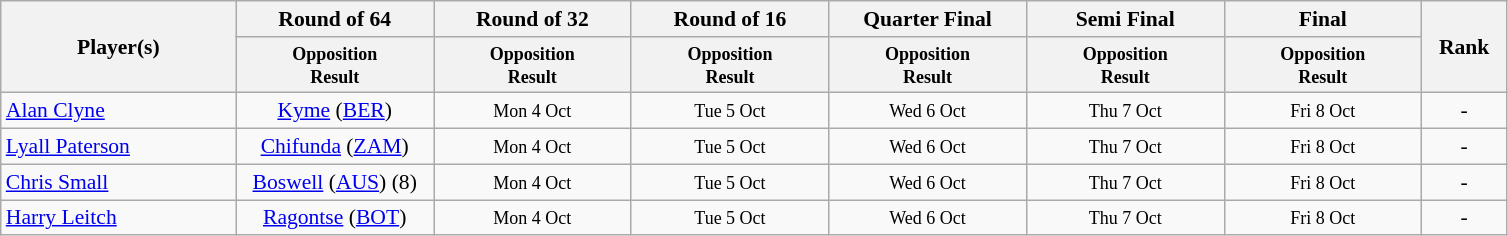<table class=wikitable style="font-size:90%">
<tr>
<th rowspan="2" width=150>Player(s)</th>
<th width=125>Round of 64</th>
<th width=125>Round of 32</th>
<th width=125>Round of 16</th>
<th width=125>Quarter Final</th>
<th width=125>Semi Final</th>
<th width=125>Final</th>
<th rowspan="2" width=50>Rank</th>
</tr>
<tr>
<th style="line-height:1em"><small>Opposition<br>Result</small></th>
<th style="line-height:1em"><small>Opposition<br>Result</small></th>
<th style="line-height:1em"><small>Opposition<br>Result</small></th>
<th style="line-height:1em"><small>Opposition<br>Result</small></th>
<th style="line-height:1em"><small>Opposition<br>Result</small></th>
<th style="line-height:1em"><small>Opposition<br>Result</small></th>
</tr>
<tr>
<td><a href='#'>Alan Clyne</a></td>
<td align="center"> <a href='#'>Kyme</a> (<a href='#'>BER</a>)</td>
<td align="center"><small>Mon 4 Oct</small></td>
<td align="center"><small>Tue 5 Oct</small></td>
<td align="center"><small>Wed 6 Oct</small></td>
<td align="center"><small>Thu 7 Oct</small></td>
<td align="center"><small>Fri 8 Oct</small></td>
<td align="center">-</td>
</tr>
<tr>
<td><a href='#'>Lyall Paterson</a></td>
<td align="center"> <a href='#'>Chifunda</a> (<a href='#'>ZAM</a>)</td>
<td align="center"><small>Mon 4 Oct</small></td>
<td align="center"><small>Tue 5 Oct</small></td>
<td align="center"><small>Wed 6 Oct</small></td>
<td align="center"><small>Thu 7 Oct</small></td>
<td align="center"><small>Fri 8 Oct</small></td>
<td align="center">-</td>
</tr>
<tr>
<td><a href='#'>Chris Small</a></td>
<td align="center"> <a href='#'>Boswell</a> (<a href='#'>AUS</a>) (8)</td>
<td align="center"><small>Mon 4 Oct</small></td>
<td align="center"><small>Tue 5 Oct</small></td>
<td align="center"><small>Wed 6 Oct</small></td>
<td align="center"><small>Thu 7 Oct</small></td>
<td align="center"><small>Fri 8 Oct</small></td>
<td align="center">-</td>
</tr>
<tr>
<td><a href='#'>Harry Leitch</a></td>
<td align="center"> <a href='#'>Ragontse</a> (<a href='#'>BOT</a>)</td>
<td align="center"><small>Mon 4 Oct</small></td>
<td align="center"><small>Tue 5 Oct</small></td>
<td align="center"><small>Wed 6 Oct</small></td>
<td align="center"><small>Thu 7 Oct</small></td>
<td align="center"><small>Fri 8 Oct</small></td>
<td align="center">-</td>
</tr>
</table>
